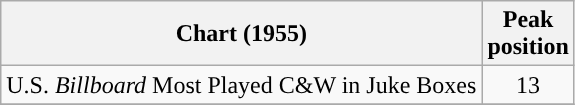<table class="wikitable sortable">
<tr>
<th align="left">Chart (1955)</th>
<th align="center">Peak<br>position</th>
</tr>
<tr>
<td align="left">U.S. <em>Billboard</em> Most Played C&W in Juke Boxes</td>
<td align="center">13</td>
</tr>
<tr>
</tr>
</table>
